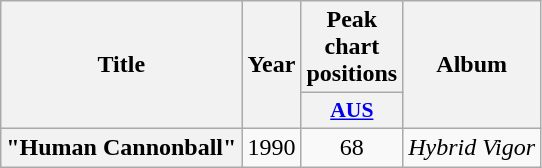<table class="wikitable plainrowheaders" style="text-align:center;">
<tr>
<th scope="col" rowspan="2">Title</th>
<th scope="col" rowspan="2">Year</th>
<th scope="col" colspan="1">Peak chart positions</th>
<th scope="col" rowspan="2">Album</th>
</tr>
<tr>
<th scope="col" style="width:3em;font-size:90%;"><a href='#'>AUS</a><br></th>
</tr>
<tr>
<th scope="row">"Human Cannonball"</th>
<td>1990</td>
<td>68</td>
<td><em>Hybrid Vigor</em></td>
</tr>
</table>
